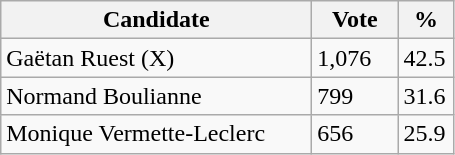<table class="wikitable">
<tr>
<th bgcolor="#DDDDFF" width="200px">Candidate</th>
<th bgcolor="#DDDDFF" width="50px">Vote</th>
<th bgcolor="#DDDDFF" width="30px">%</th>
</tr>
<tr>
<td>Gaëtan Ruest (X)</td>
<td>1,076</td>
<td>42.5</td>
</tr>
<tr>
<td>Normand Boulianne</td>
<td>799</td>
<td>31.6</td>
</tr>
<tr>
<td>Monique Vermette-Leclerc</td>
<td>656</td>
<td>25.9</td>
</tr>
</table>
